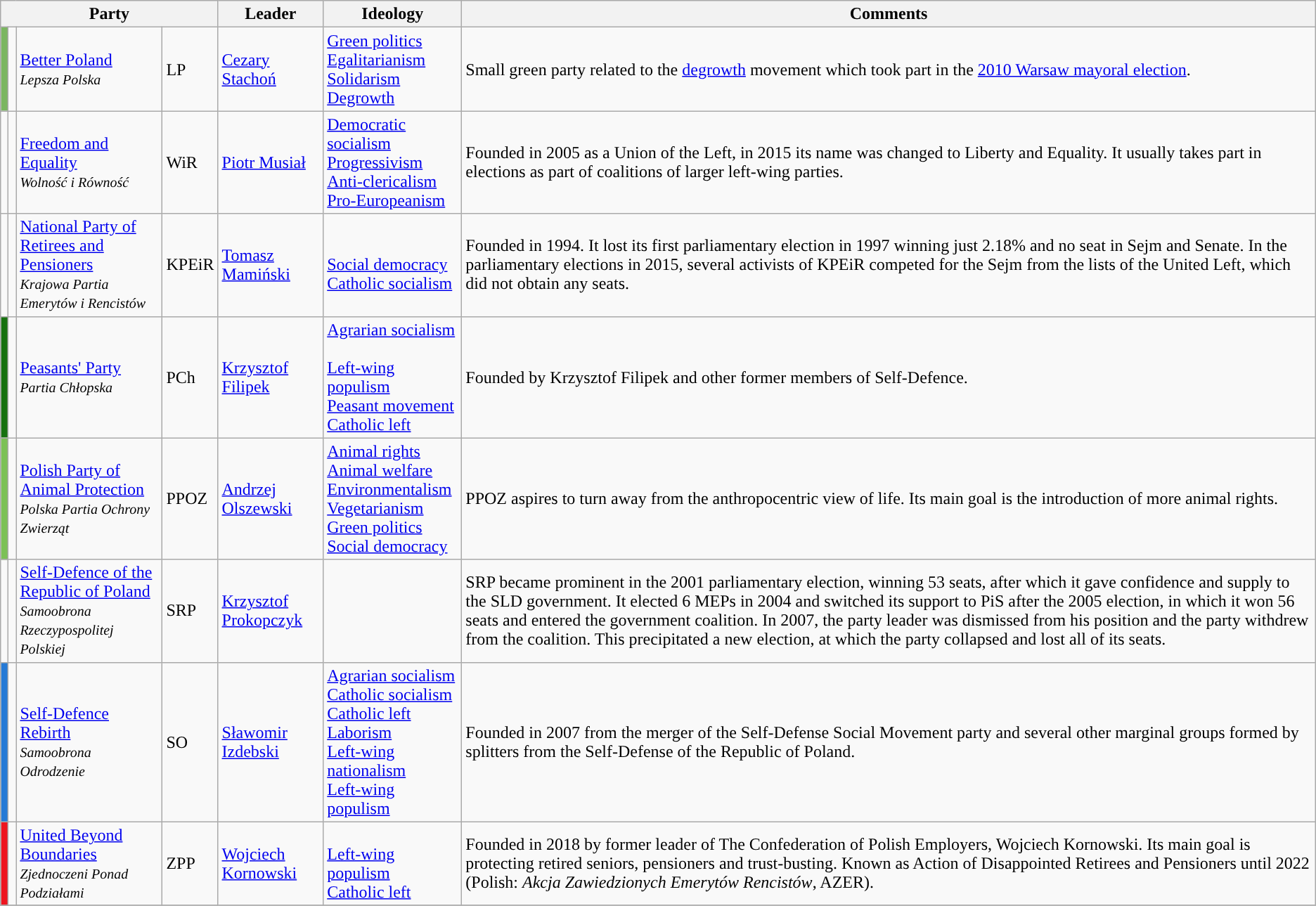<table class="wikitable sortable">
<tr>
<th colspan="4">Party</th>
<th>Leader</th>
<th>Ideology</th>
<th>Comments</th>
</tr>
<tr>
<td bgcolor="#7BB661"></td>
<td></td>
<td><a href='#'>Better Poland</a><br><small><em>Lepsza Polska</em><br></small></td>
<td>LP</td>
<td><a href='#'>Cezary Stachoń</a></td>
<td><a href='#'>Green politics</a><br><a href='#'>Egalitarianism</a><br><a href='#'>Solidarism</a><br><a href='#'>Degrowth</a></td>
<td>Small green party related to the <a href='#'>degrowth</a> movement which took part in the <a href='#'>2010 Warsaw mayoral election</a>.</td>
</tr>
<tr>
<td></td>
<td></td>
<td><a href='#'>Freedom and Equality</a><br><small><em>Wolność i Równość</em><br></small></td>
<td>WiR</td>
<td><a href='#'>Piotr Musiał</a></td>
<td><a href='#'>Democratic socialism</a><br><a href='#'>Progressivism</a><br><a href='#'>Anti-clericalism</a><br><a href='#'>Pro-Europeanism</a></td>
<td>Founded in 2005 as a Union of the Left, in 2015 its name was changed to Liberty and Equality. It usually takes part in elections as part of coalitions of larger left-wing parties.</td>
</tr>
<tr>
<td></td>
<td></td>
<td><a href='#'>National Party of Retirees and Pensioners</a><br><small><em>Krajowa Partia Emerytów i Rencistów</em><br></small></td>
<td>KPEiR</td>
<td><a href='#'>Tomasz Mamiński</a></td>
<td><br><a href='#'>Social democracy</a><br><a href='#'>Catholic socialism</a></td>
<td>Founded in 1994. It lost its first parliamentary election in 1997 winning just 2.18% and no seat in Sejm and Senate. In the parliamentary elections in 2015, several activists of KPEiR competed for the Sejm from the lists of the United Left, which did not obtain any seats.</td>
</tr>
<tr>
<td bgcolor="#17710f"></td>
<td></td>
<td><a href='#'>Peasants' Party</a><br><small><em>Partia Chłopska</em><br></small></td>
<td>PCh</td>
<td><a href='#'>Krzysztof Filipek</a></td>
<td><a href='#'>Agrarian socialism</a><br><br><a href='#'>Left-wing populism</a><br><a href='#'>Peasant movement</a><br><a href='#'>Catholic left</a></td>
<td>Founded by Krzysztof Filipek and other former members of Self-Defence.</td>
</tr>
<tr>
<td bgcolor="#7cc156"></td>
<td></td>
<td><a href='#'>Polish Party of Animal Protection</a><br><small><em>Polska Partia Ochrony Zwierząt</em><br></small></td>
<td>PPOZ</td>
<td><a href='#'>Andrzej Olszewski</a></td>
<td><a href='#'>Animal rights</a><br><a href='#'>Animal welfare</a><br><a href='#'>Environmentalism</a><br><a href='#'>Vegetarianism</a><br><a href='#'>Green politics</a><br><a href='#'>Social democracy</a></td>
<td>PPOZ aspires to turn away from the anthropocentric view of life. Its main goal is the introduction of more animal rights.</td>
</tr>
<tr>
<td></td>
<td></td>
<td><a href='#'>Self-Defence of the Republic of Poland</a><br><small><em>Samoobrona Rzeczypospolitej Polskiej</em><br></small></td>
<td>SRP</td>
<td><a href='#'>Krzysztof Prokopczyk</a></td>
<td></td>
<td>SRP became prominent in the 2001 parliamentary election, winning 53 seats, after which it gave confidence and supply to the SLD government. It elected 6 MEPs in 2004 and switched its support to PiS after the 2005 election, in which it won 56 seats and entered the government coalition. In 2007, the party leader was dismissed from his position and the party withdrew from the coalition. This precipitated a new election, at which the party collapsed and lost all of its seats.</td>
</tr>
<tr>
<td bgcolor="#257ad6"></td>
<td></td>
<td><a href='#'>Self-Defence Rebirth</a><br><small><em>Samoobrona Odrodzenie</em><br></small></td>
<td>SO</td>
<td><a href='#'>Sławomir Izdebski</a></td>
<td><a href='#'>Agrarian socialism</a><br><a href='#'>Catholic socialism</a><br><a href='#'>Catholic left</a><br><a href='#'>Laborism</a><br><a href='#'>Left-wing nationalism</a><br><a href='#'>Left-wing populism</a></td>
<td>Founded in 2007 from the merger of the Self-Defense Social Movement party and several other marginal groups formed by splitters from the Self-Defense of the Republic of Poland.</td>
</tr>
<tr>
<td bgcolor="#ee151f"></td>
<td></td>
<td><a href='#'>United Beyond Boundaries</a><br><small><em>Zjednoczeni Ponad Podziałami</em><br></small></td>
<td>ZPP</td>
<td><a href='#'>Wojciech Kornowski</a></td>
<td><br><a href='#'>Left-wing populism</a><br><a href='#'>Catholic left</a></td>
<td>Founded in 2018 by former leader of The Confederation of Polish Employers, Wojciech Kornowski. Its main goal is protecting retired seniors, pensioners and trust-busting. Known as Action of Disappointed Retirees and Pensioners until 2022 (Polish: <em>Akcja Zawiedzionych Emerytów Rencistów</em>, AZER).</td>
</tr>
<tr>
</tr>
</table>
